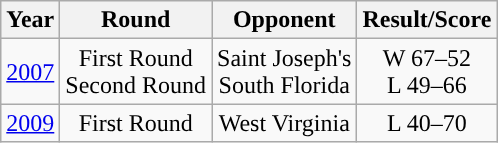<table class="wikitable" style="text-align:center;">
<tr>
<th>Year</th>
<th>Round</th>
<th>Opponent</th>
<th>Result/Score</th>
</tr>
<tr align="center">
<td><a href='#'>2007</a></td>
<td>First Round<br>Second Round</td>
<td>Saint Joseph's<br>South Florida</td>
<td>W 67–52<br>L 49–66</td>
</tr>
<tr>
<td><a href='#'>2009</a></td>
<td>First Round</td>
<td>West Virginia</td>
<td>L 40–70</td>
</tr>
</table>
